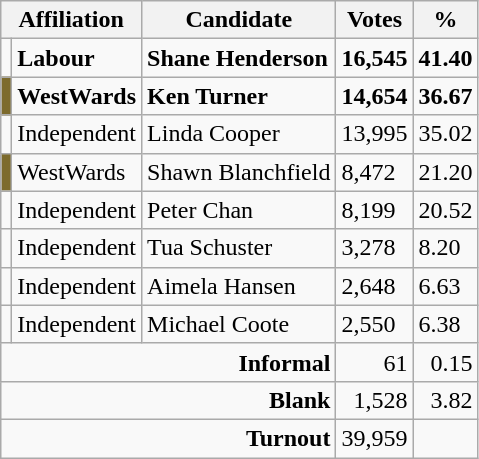<table class="wikitable col4right col5right">
<tr>
<th colspan="2">Affiliation</th>
<th>Candidate</th>
<th>Votes</th>
<th>%</th>
</tr>
<tr>
<td></td>
<td><strong>Labour</strong></td>
<td><strong>Shane Henderson</strong></td>
<td><strong>16,545</strong></td>
<td><strong>41.40</strong></td>
</tr>
<tr>
<td style="background:#7d6b2d"></td>
<td><strong>WestWards</strong></td>
<td><strong>Ken Turner</strong></td>
<td><strong>14,654</strong></td>
<td><strong>36.67</strong></td>
</tr>
<tr>
<td></td>
<td>Independent</td>
<td>Linda Cooper</td>
<td>13,995</td>
<td>35.02</td>
</tr>
<tr>
<td style="background:#7d6b2d"></td>
<td>WestWards</td>
<td>Shawn Blanchfield</td>
<td>8,472</td>
<td>21.20</td>
</tr>
<tr>
<td></td>
<td>Independent</td>
<td>Peter Chan</td>
<td>8,199</td>
<td>20.52</td>
</tr>
<tr>
<td></td>
<td>Independent</td>
<td>Tua Schuster</td>
<td>3,278</td>
<td>8.20</td>
</tr>
<tr>
<td></td>
<td>Independent</td>
<td>Aimela Hansen</td>
<td>2,648</td>
<td>6.63</td>
</tr>
<tr>
<td></td>
<td>Independent</td>
<td>Michael Coote</td>
<td>2,550</td>
<td>6.38</td>
</tr>
<tr>
<td colspan="3" style="text-align:right"><strong>Informal</strong></td>
<td style="text-align:right">61</td>
<td style="text-align:right">0.15</td>
</tr>
<tr>
<td colspan="3" style="text-align:right"><strong>Blank</strong></td>
<td style="text-align:right">1,528</td>
<td style="text-align:right">3.82</td>
</tr>
<tr>
<td colspan="3" style="text-align:right"><strong>Turnout</strong></td>
<td style="text-align:right">39,959</td>
<td></td>
</tr>
</table>
